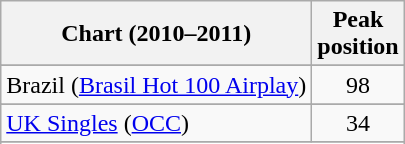<table class="wikitable sortable">
<tr>
<th scope="col">Chart (2010–2011)</th>
<th scope="col">Peak<br>position</th>
</tr>
<tr>
</tr>
<tr>
</tr>
<tr>
</tr>
<tr>
</tr>
<tr>
<td>Brazil (<a href='#'>Brasil Hot 100 Airplay</a>)</td>
<td style="text-align:center;">98</td>
</tr>
<tr>
</tr>
<tr>
</tr>
<tr>
</tr>
<tr>
</tr>
<tr>
</tr>
<tr>
</tr>
<tr>
</tr>
<tr>
<td><a href='#'>UK Singles</a> (<a href='#'>OCC</a>)</td>
<td style="text-align:center;">34</td>
</tr>
<tr>
</tr>
<tr>
</tr>
<tr>
</tr>
</table>
